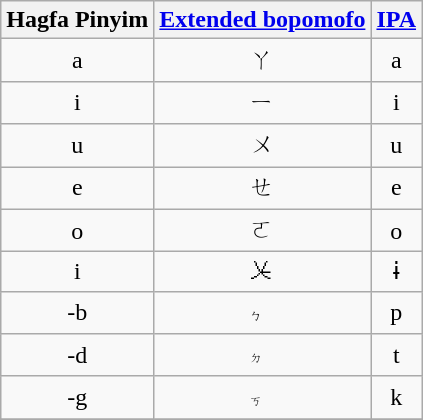<table class=wikitable border=1>
<tr>
<th align=center>Hagfa Pinyim</th>
<th align=center><a href='#'>Extended bopomofo</a></th>
<th align=center><a href='#'>IPA</a></th>
</tr>
<tr>
<td align=center>a</td>
<td align=center>ㄚ</td>
<td align=center>a</td>
</tr>
<tr>
<td align=center>i</td>
<td align=center>ㄧ</td>
<td align=center>i</td>
</tr>
<tr>
<td align=center>u</td>
<td align=center>ㄨ</td>
<td align=center>u</td>
</tr>
<tr>
<td align=center>e</td>
<td align=center>ㄝ</td>
<td align=center>e</td>
</tr>
<tr>
<td align=center>o</td>
<td align=center>ㄛ</td>
<td align=center>o</td>
</tr>
<tr>
<td align=center>i</td>
<td align=center>ㆨ</td>
<td align=center>ɨ</td>
</tr>
<tr>
<td align=center>-b</td>
<td align=center>ㆴ</td>
<td align=center>p</td>
</tr>
<tr>
<td align=center>-d</td>
<td align=center>ㆵ</td>
<td align=center>t</td>
</tr>
<tr>
<td align=center>-g</td>
<td align=center>ㆶ</td>
<td align=center>k</td>
</tr>
<tr>
</tr>
</table>
